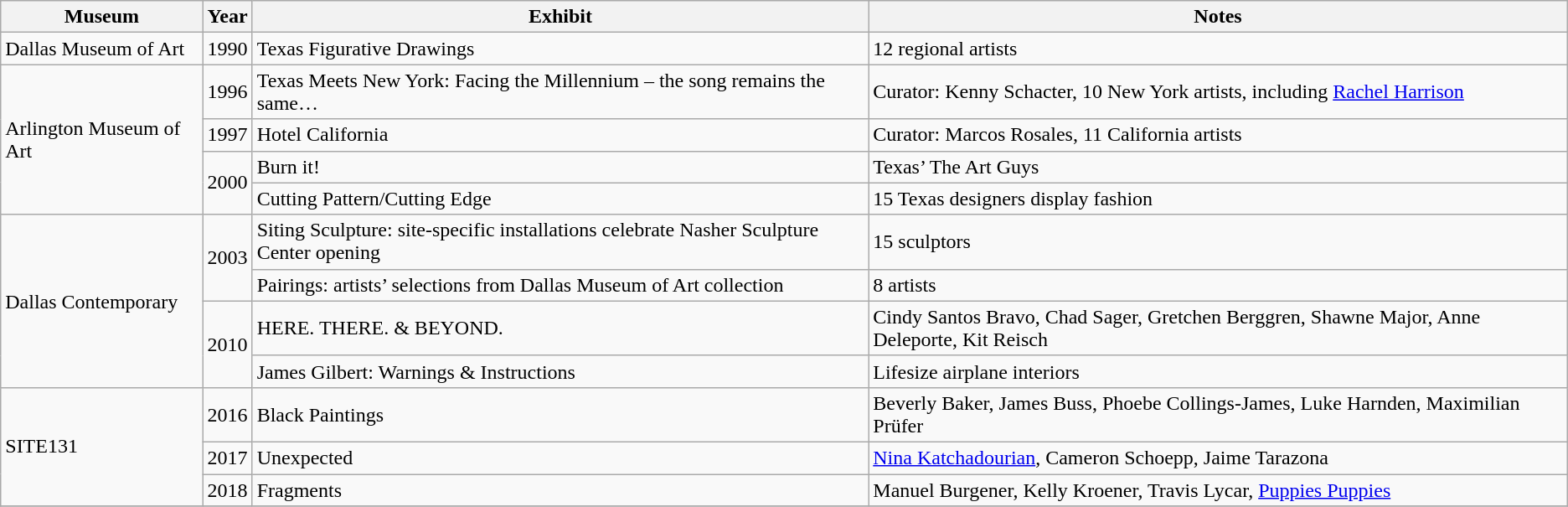<table class="wikitable sortable">
<tr>
<th>Museum</th>
<th>Year</th>
<th>Exhibit</th>
<th>Notes</th>
</tr>
<tr>
<td>Dallas Museum of Art</td>
<td>1990</td>
<td>Texas Figurative Drawings</td>
<td>12 regional artists</td>
</tr>
<tr>
<td scope=row rowspan="4">Arlington Museum of Art</td>
<td>1996</td>
<td>Texas Meets New York: Facing the Millennium – the song remains the same…</td>
<td>Curator: Kenny Schacter, 10 New York artists, including <a href='#'>Rachel Harrison</a></td>
</tr>
<tr>
<td>1997</td>
<td>Hotel California</td>
<td>Curator: Marcos Rosales, 11 California artists</td>
</tr>
<tr>
<td scope=row rowspan="2">2000</td>
<td>Burn it!</td>
<td>Texas’ The Art Guys</td>
</tr>
<tr>
<td>Cutting Pattern/Cutting Edge</td>
<td>15 Texas designers display fashion</td>
</tr>
<tr>
<td scope=row rowspan="4">Dallas Contemporary</td>
<td scope=row rowspan="2">2003</td>
<td>Siting Sculpture: site-specific installations celebrate Nasher Sculpture Center opening</td>
<td>15 sculptors</td>
</tr>
<tr>
<td>Pairings: artists’ selections from Dallas Museum of Art collection</td>
<td>8 artists</td>
</tr>
<tr>
<td scope=row rowspan="2">2010</td>
<td>HERE. THERE. & BEYOND.</td>
<td>Cindy Santos Bravo, Chad Sager, Gretchen Berggren, Shawne Major, Anne Deleporte, Kit Reisch</td>
</tr>
<tr>
<td>James Gilbert: Warnings & Instructions</td>
<td>Lifesize airplane interiors</td>
</tr>
<tr>
<td scope=row rowspan="3">SITE131</td>
<td>2016</td>
<td>Black Paintings</td>
<td>Beverly Baker, James Buss, Phoebe Collings-James, Luke Harnden, Maximilian Prüfer</td>
</tr>
<tr>
<td>2017</td>
<td>Unexpected</td>
<td><a href='#'>Nina Katchadourian</a>, Cameron Schoepp, Jaime Tarazona</td>
</tr>
<tr>
<td>2018</td>
<td>Fragments</td>
<td>Manuel Burgener, Kelly Kroener, Travis Lycar, <a href='#'>Puppies Puppies</a></td>
</tr>
<tr>
</tr>
</table>
